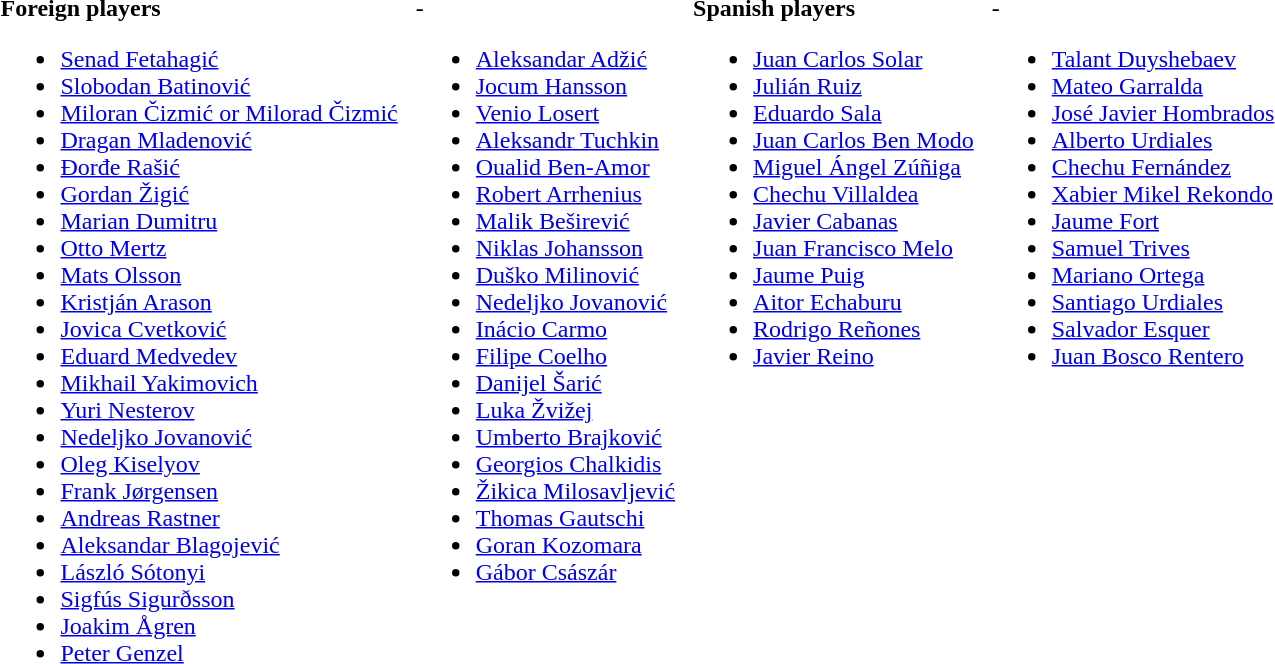<table>
<tr>
<td valign="top"><br><strong>Foreign players</strong><ul><li> <a href='#'>Senad Fetahagić</a></li><li> <a href='#'>Slobodan Batinović</a></li><li> <a href='#'>Miloran Čizmić or Milorad Čizmić</a></li><li> <a href='#'>Dragan Mladenović</a></li><li> <a href='#'>Đorđe Rašić</a></li><li> <a href='#'>Gordan Žigić</a></li><li> <a href='#'>Marian Dumitru</a></li><li> <a href='#'>Otto Mertz</a></li><li> <a href='#'>Mats Olsson</a></li><li> <a href='#'>Kristján Arason</a></li><li> <a href='#'>Jovica Cvetković</a></li><li> <a href='#'>Eduard Medvedev</a></li><li> <a href='#'>Mikhail Yakimovich</a></li><li> <a href='#'>Yuri Nesterov</a></li><li> <a href='#'>Nedeljko Jovanović</a></li><li> <a href='#'>Oleg Kiselyov</a></li><li> <a href='#'>Frank Jørgensen</a></li><li> <a href='#'>Andreas Rastner</a></li><li> <a href='#'>Aleksandar Blagojević</a></li><li> <a href='#'>László Sótonyi</a></li><li> <a href='#'>Sigfús Sigurðsson</a></li><li> <a href='#'>Joakim Ågren</a></li><li> <a href='#'>Peter Genzel</a></li></ul></td>
<td> </td>
<td valign="top"><br>-<ul><li> <a href='#'>Aleksandar Adžić</a></li><li> <a href='#'>Jocum Hansson</a></li><li> <a href='#'>Venio Losert</a></li><li> <a href='#'>Aleksandr Tuchkin</a></li><li> <a href='#'>Oualid Ben-Amor</a></li><li> <a href='#'>Robert Arrhenius</a></li><li> <a href='#'>Malik Beširević</a></li><li> <a href='#'>Niklas Johansson</a></li><li> <a href='#'>Duško Milinović</a></li><li> <a href='#'>Nedeljko Jovanović</a></li><li> <a href='#'>Inácio Carmo</a></li><li> <a href='#'>Filipe Coelho</a></li><li> <a href='#'>Danijel Šarić</a></li><li> <a href='#'>Luka Žvižej</a></li><li> <a href='#'>Umberto Brajković</a></li><li> <a href='#'>Georgios Chalkidis</a></li><li> <a href='#'>Žikica Milosavljević</a></li><li> <a href='#'>Thomas Gautschi</a></li><li> <a href='#'>Goran Kozomara</a></li><li> <a href='#'>Gábor Császár</a></li></ul></td>
<td> </td>
<td valign="top"><br><strong>Spanish players</strong><ul><li> <a href='#'>Juan Carlos Solar</a></li><li> <a href='#'>Julián Ruiz</a></li><li> <a href='#'>Eduardo Sala</a></li><li> <a href='#'>Juan Carlos Ben Modo</a></li><li> <a href='#'>Miguel Ángel Zúñiga</a></li><li> <a href='#'>Chechu Villaldea</a></li><li> <a href='#'>Javier Cabanas</a></li><li> <a href='#'>Juan Francisco Melo</a></li><li> <a href='#'>Jaume Puig</a></li><li> <a href='#'>Aitor Echaburu</a></li><li> <a href='#'>Rodrigo Reñones</a></li><li> <a href='#'>Javier Reino</a></li></ul></td>
<td> </td>
<td valign="top"><br>-<ul><li> <a href='#'>Talant Duyshebaev</a></li><li> <a href='#'>Mateo Garralda</a></li><li> <a href='#'>José Javier Hombrados</a></li><li> <a href='#'>Alberto Urdiales</a></li><li> <a href='#'>Chechu Fernández</a></li><li> <a href='#'>Xabier Mikel Rekondo</a></li><li> <a href='#'>Jaume Fort</a></li><li> <a href='#'>Samuel Trives</a></li><li> <a href='#'>Mariano Ortega</a></li><li> <a href='#'>Santiago Urdiales</a></li><li> <a href='#'>Salvador Esquer</a></li><li> <a href='#'>Juan Bosco Rentero</a></li></ul></td>
</tr>
</table>
